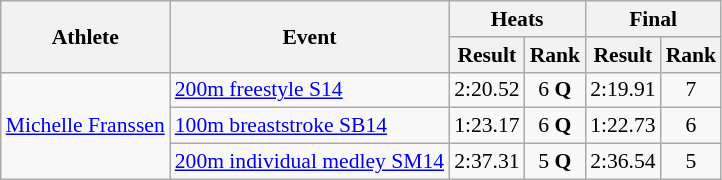<table class=wikitable style="font-size:90%">
<tr>
<th rowspan="2">Athlete</th>
<th rowspan="2">Event</th>
<th colspan="2">Heats</th>
<th colspan="2">Final</th>
</tr>
<tr>
<th>Result</th>
<th>Rank</th>
<th>Result</th>
<th>Rank</th>
</tr>
<tr align=center>
<td align=left rowspan=3><a href='#'>Michelle Franssen</a></td>
<td align=left><a href='#'>200m freestyle S14</a></td>
<td>2:20.52</td>
<td>6 <strong>Q</strong></td>
<td>2:19.91</td>
<td>7</td>
</tr>
<tr align=center>
<td align=left><a href='#'>100m breaststroke SB14</a></td>
<td>1:23.17</td>
<td>6 <strong>Q</strong></td>
<td>1:22.73</td>
<td>6</td>
</tr>
<tr align=center>
<td align=left><a href='#'>200m individual medley SM14</a></td>
<td>2:37.31</td>
<td>5 <strong>Q</strong></td>
<td>2:36.54</td>
<td>5</td>
</tr>
</table>
